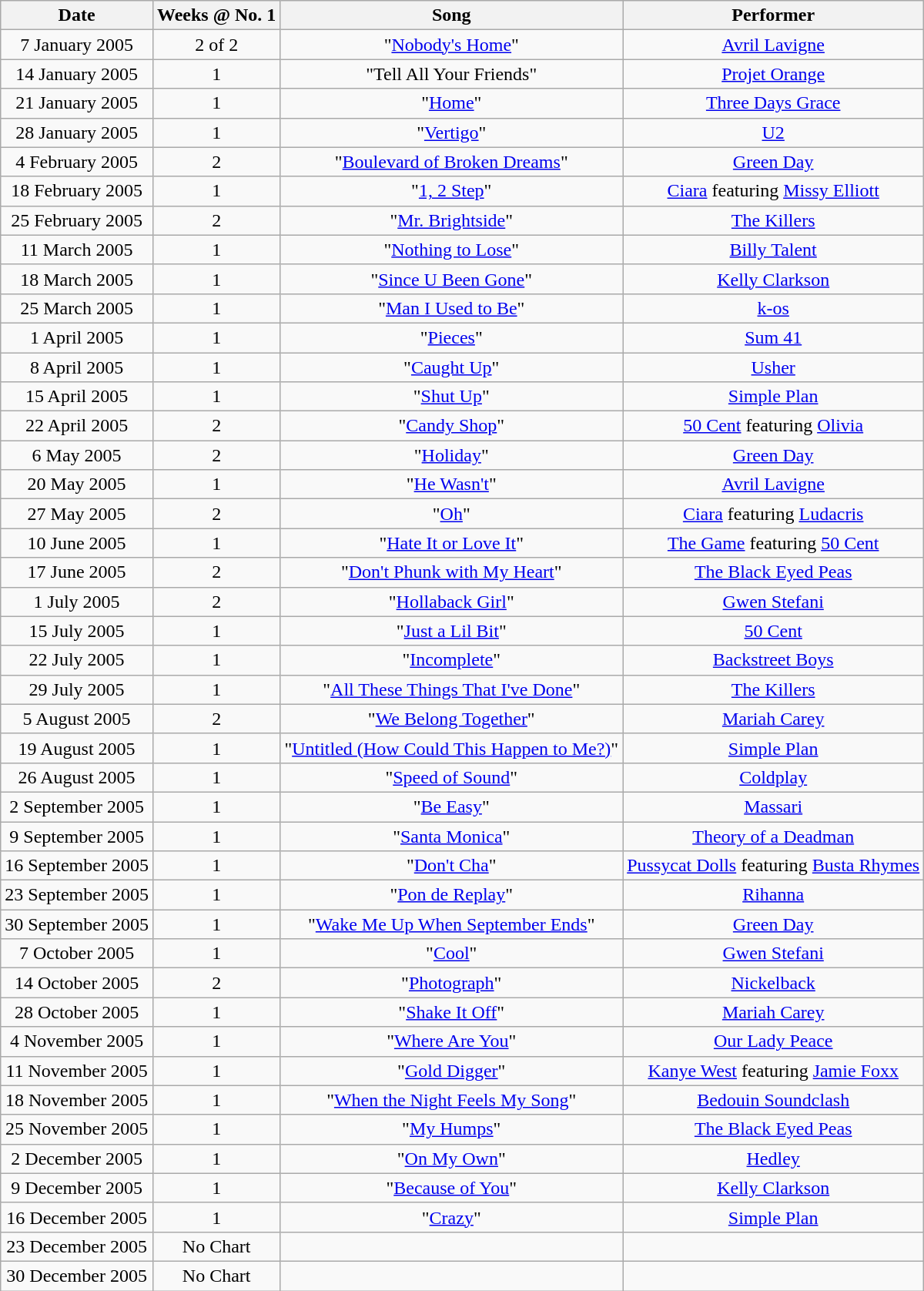<table class="wikitable" style="text-align: center;">
<tr>
<th>Date</th>
<th>Weeks @ No. 1</th>
<th>Song</th>
<th>Performer</th>
</tr>
<tr>
<td>7 January 2005</td>
<td>2 of 2</td>
<td>"<a href='#'>Nobody's Home</a>"</td>
<td><a href='#'>Avril Lavigne</a></td>
</tr>
<tr>
<td>14 January 2005</td>
<td>1</td>
<td>"Tell All Your Friends"</td>
<td><a href='#'>Projet Orange</a></td>
</tr>
<tr>
<td>21 January 2005</td>
<td>1</td>
<td>"<a href='#'>Home</a>"</td>
<td><a href='#'>Three Days Grace</a></td>
</tr>
<tr>
<td>28 January 2005</td>
<td>1</td>
<td>"<a href='#'>Vertigo</a>"</td>
<td><a href='#'>U2</a></td>
</tr>
<tr>
<td>4 February 2005</td>
<td>2</td>
<td>"<a href='#'>Boulevard of Broken Dreams</a>"</td>
<td><a href='#'>Green Day</a></td>
</tr>
<tr>
<td>18 February 2005</td>
<td>1</td>
<td>"<a href='#'>1, 2 Step</a>"</td>
<td><a href='#'>Ciara</a> featuring <a href='#'>Missy Elliott</a></td>
</tr>
<tr>
<td>25 February 2005</td>
<td>2</td>
<td>"<a href='#'>Mr. Brightside</a>"</td>
<td><a href='#'>The Killers</a></td>
</tr>
<tr>
<td>11 March 2005</td>
<td>1</td>
<td>"<a href='#'>Nothing to Lose</a>"</td>
<td><a href='#'>Billy Talent</a></td>
</tr>
<tr>
<td>18 March 2005</td>
<td>1</td>
<td>"<a href='#'>Since U Been Gone</a>"</td>
<td><a href='#'>Kelly Clarkson</a></td>
</tr>
<tr>
<td>25 March 2005</td>
<td>1</td>
<td>"<a href='#'>Man I Used to Be</a>"</td>
<td><a href='#'>k-os</a></td>
</tr>
<tr>
<td>1 April 2005</td>
<td>1</td>
<td>"<a href='#'>Pieces</a>"</td>
<td><a href='#'>Sum 41</a></td>
</tr>
<tr>
<td>8 April 2005</td>
<td>1</td>
<td>"<a href='#'>Caught Up</a>"</td>
<td><a href='#'>Usher</a></td>
</tr>
<tr>
<td>15 April 2005</td>
<td>1</td>
<td>"<a href='#'>Shut Up</a>"</td>
<td><a href='#'>Simple Plan</a></td>
</tr>
<tr>
<td>22 April 2005</td>
<td>2</td>
<td>"<a href='#'>Candy Shop</a>"</td>
<td><a href='#'>50 Cent</a> featuring <a href='#'>Olivia</a></td>
</tr>
<tr>
<td>6 May 2005</td>
<td>2</td>
<td>"<a href='#'>Holiday</a>"</td>
<td><a href='#'>Green Day</a></td>
</tr>
<tr>
<td>20 May 2005</td>
<td>1</td>
<td>"<a href='#'>He Wasn't</a>"</td>
<td><a href='#'>Avril Lavigne</a></td>
</tr>
<tr>
<td>27 May 2005</td>
<td>2</td>
<td>"<a href='#'>Oh</a>"</td>
<td><a href='#'>Ciara</a> featuring <a href='#'>Ludacris</a></td>
</tr>
<tr>
<td>10 June 2005</td>
<td>1</td>
<td>"<a href='#'>Hate It or Love It</a>"</td>
<td><a href='#'>The Game</a> featuring <a href='#'>50 Cent</a></td>
</tr>
<tr>
<td>17 June 2005</td>
<td>2</td>
<td>"<a href='#'>Don't Phunk with My Heart</a>"</td>
<td><a href='#'>The Black Eyed Peas</a></td>
</tr>
<tr>
<td>1 July 2005</td>
<td>2</td>
<td>"<a href='#'>Hollaback Girl</a>"</td>
<td><a href='#'>Gwen Stefani</a></td>
</tr>
<tr>
<td>15 July 2005</td>
<td>1</td>
<td>"<a href='#'>Just a Lil Bit</a>"</td>
<td><a href='#'>50 Cent</a></td>
</tr>
<tr>
<td>22 July 2005</td>
<td>1</td>
<td>"<a href='#'>Incomplete</a>"</td>
<td><a href='#'>Backstreet Boys</a></td>
</tr>
<tr>
<td>29 July 2005</td>
<td>1</td>
<td>"<a href='#'>All These Things That I've Done</a>"</td>
<td><a href='#'>The Killers</a></td>
</tr>
<tr>
<td>5 August 2005</td>
<td>2</td>
<td>"<a href='#'>We Belong Together</a>"</td>
<td><a href='#'>Mariah Carey</a></td>
</tr>
<tr>
<td>19 August 2005</td>
<td>1</td>
<td>"<a href='#'>Untitled (How Could This Happen to Me?)</a>"</td>
<td><a href='#'>Simple Plan</a></td>
</tr>
<tr>
<td>26 August 2005</td>
<td>1</td>
<td>"<a href='#'>Speed of Sound</a>"</td>
<td><a href='#'>Coldplay</a></td>
</tr>
<tr>
<td>2 September 2005</td>
<td>1</td>
<td>"<a href='#'>Be Easy</a>"</td>
<td><a href='#'>Massari</a></td>
</tr>
<tr>
<td>9 September 2005</td>
<td>1</td>
<td>"<a href='#'>Santa Monica</a>"</td>
<td><a href='#'>Theory of a Deadman</a></td>
</tr>
<tr>
<td>16 September 2005</td>
<td>1</td>
<td>"<a href='#'>Don't Cha</a>"</td>
<td><a href='#'>Pussycat Dolls</a> featuring <a href='#'>Busta Rhymes</a></td>
</tr>
<tr>
<td>23 September 2005</td>
<td>1</td>
<td>"<a href='#'>Pon de Replay</a>"</td>
<td><a href='#'>Rihanna</a></td>
</tr>
<tr>
<td>30 September 2005</td>
<td>1</td>
<td>"<a href='#'>Wake Me Up When September Ends</a>"</td>
<td><a href='#'>Green Day</a></td>
</tr>
<tr>
<td>7 October 2005</td>
<td>1</td>
<td>"<a href='#'>Cool</a>"</td>
<td><a href='#'>Gwen Stefani</a></td>
</tr>
<tr>
<td>14 October 2005</td>
<td>2</td>
<td>"<a href='#'>Photograph</a>"</td>
<td><a href='#'>Nickelback</a></td>
</tr>
<tr>
<td>28 October 2005</td>
<td>1</td>
<td>"<a href='#'>Shake It Off</a>"</td>
<td><a href='#'>Mariah Carey</a></td>
</tr>
<tr>
<td>4 November 2005</td>
<td>1</td>
<td>"<a href='#'>Where Are You</a>"</td>
<td><a href='#'>Our Lady Peace</a></td>
</tr>
<tr>
<td>11 November 2005</td>
<td>1</td>
<td>"<a href='#'>Gold Digger</a>"</td>
<td><a href='#'>Kanye West</a> featuring <a href='#'>Jamie Foxx</a></td>
</tr>
<tr>
<td>18 November 2005</td>
<td>1</td>
<td>"<a href='#'>When the Night Feels My Song</a>"</td>
<td><a href='#'>Bedouin Soundclash</a></td>
</tr>
<tr>
<td>25 November 2005</td>
<td>1</td>
<td>"<a href='#'>My Humps</a>"</td>
<td><a href='#'>The Black Eyed Peas</a></td>
</tr>
<tr>
<td>2 December 2005</td>
<td>1</td>
<td>"<a href='#'>On My Own</a>"</td>
<td><a href='#'>Hedley</a></td>
</tr>
<tr>
<td>9 December 2005</td>
<td>1</td>
<td>"<a href='#'>Because of You</a>"</td>
<td><a href='#'>Kelly Clarkson</a></td>
</tr>
<tr>
<td>16 December 2005</td>
<td>1</td>
<td>"<a href='#'>Crazy</a>"</td>
<td><a href='#'>Simple Plan</a></td>
</tr>
<tr>
<td>23 December 2005</td>
<td>No Chart</td>
<td></td>
<td></td>
</tr>
<tr>
<td>30 December 2005</td>
<td>No Chart</td>
<td></td>
<td></td>
</tr>
</table>
